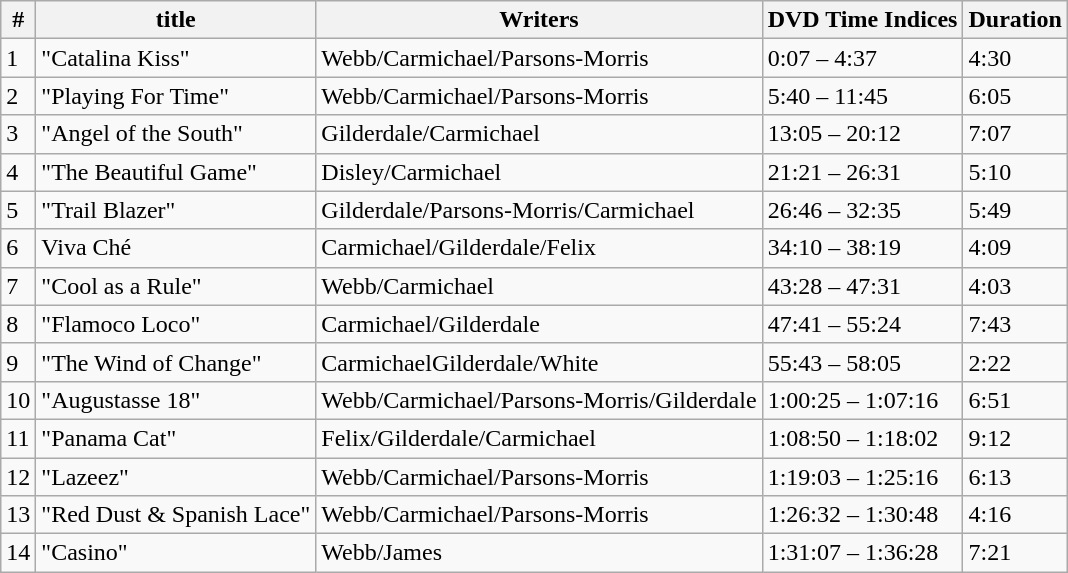<table class="wikitable">
<tr>
<th>#</th>
<th>title</th>
<th>Writers</th>
<th>DVD Time Indices</th>
<th>Duration</th>
</tr>
<tr>
<td>1</td>
<td>"Catalina Kiss"</td>
<td>Webb/Carmichael/Parsons-Morris</td>
<td>0:07 – 4:37</td>
<td>4:30</td>
</tr>
<tr>
<td>2</td>
<td>"Playing For Time"</td>
<td>Webb/Carmichael/Parsons-Morris</td>
<td>5:40 – 11:45</td>
<td>6:05</td>
</tr>
<tr>
<td>3</td>
<td>"Angel of the South"</td>
<td>Gilderdale/Carmichael</td>
<td>13:05 – 20:12</td>
<td>7:07</td>
</tr>
<tr>
<td>4</td>
<td>"The Beautiful Game"</td>
<td>Disley/Carmichael</td>
<td>21:21 – 26:31</td>
<td>5:10</td>
</tr>
<tr>
<td>5</td>
<td>"Trail Blazer"</td>
<td>Gilderdale/Parsons-Morris/Carmichael</td>
<td>26:46 – 32:35</td>
<td>5:49</td>
</tr>
<tr>
<td>6</td>
<td>Viva Ché</td>
<td>Carmichael/Gilderdale/Felix</td>
<td>34:10 – 38:19</td>
<td>4:09</td>
</tr>
<tr>
<td>7</td>
<td>"Cool as a Rule"</td>
<td>Webb/Carmichael</td>
<td>43:28 – 47:31</td>
<td>4:03</td>
</tr>
<tr>
<td>8</td>
<td>"Flamoco Loco"</td>
<td>Carmichael/Gilderdale</td>
<td>47:41 – 55:24</td>
<td>7:43</td>
</tr>
<tr>
<td>9</td>
<td>"The Wind of Change"</td>
<td>CarmichaelGilderdale/White</td>
<td>55:43 – 58:05</td>
<td>2:22</td>
</tr>
<tr>
<td>10</td>
<td>"Augustasse 18"</td>
<td>Webb/Carmichael/Parsons-Morris/Gilderdale</td>
<td>1:00:25 – 1:07:16</td>
<td>6:51</td>
</tr>
<tr>
<td>11</td>
<td>"Panama Cat"</td>
<td>Felix/Gilderdale/Carmichael</td>
<td>1:08:50 – 1:18:02</td>
<td>9:12</td>
</tr>
<tr>
<td>12</td>
<td>"Lazeez"</td>
<td>Webb/Carmichael/Parsons-Morris</td>
<td>1:19:03 – 1:25:16</td>
<td>6:13</td>
</tr>
<tr>
<td>13</td>
<td>"Red Dust & Spanish Lace"</td>
<td>Webb/Carmichael/Parsons-Morris</td>
<td>1:26:32 – 1:30:48</td>
<td>4:16</td>
</tr>
<tr>
<td>14</td>
<td>"Casino"</td>
<td>Webb/James</td>
<td>1:31:07 – 1:36:28</td>
<td>7:21</td>
</tr>
</table>
